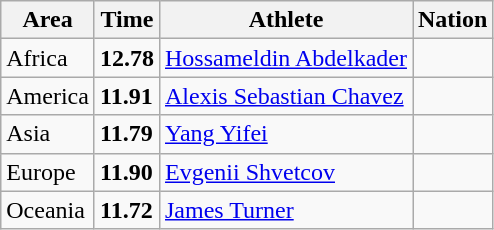<table class="wikitable">
<tr>
<th>Area</th>
<th>Time</th>
<th>Athlete</th>
<th>Nation</th>
</tr>
<tr>
<td>Africa</td>
<td><strong>12.78</strong></td>
<td><a href='#'>Hossameldin Abdelkader</a></td>
<td></td>
</tr>
<tr>
<td>America</td>
<td><strong>11.91</strong></td>
<td><a href='#'>Alexis Sebastian Chavez</a></td>
<td></td>
</tr>
<tr>
<td>Asia</td>
<td><strong>11.79</strong></td>
<td><a href='#'>Yang Yifei</a></td>
<td></td>
</tr>
<tr>
<td>Europe</td>
<td><strong>11.90</strong></td>
<td><a href='#'>Evgenii Shvetcov</a></td>
<td></td>
</tr>
<tr>
<td>Oceania</td>
<td><strong>11.72</strong> </td>
<td><a href='#'>James Turner</a></td>
<td></td>
</tr>
</table>
